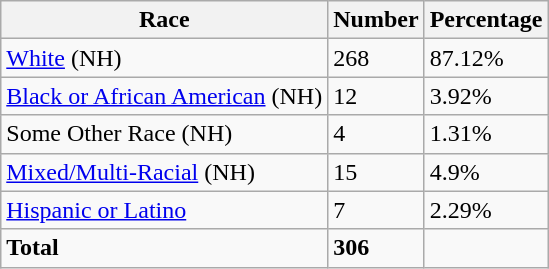<table class="wikitable">
<tr>
<th>Race</th>
<th>Number</th>
<th>Percentage</th>
</tr>
<tr>
<td><a href='#'>White</a> (NH)</td>
<td>268</td>
<td>87.12%</td>
</tr>
<tr>
<td><a href='#'>Black or African American</a> (NH)</td>
<td>12</td>
<td>3.92%</td>
</tr>
<tr>
<td>Some Other Race (NH)</td>
<td>4</td>
<td>1.31%</td>
</tr>
<tr>
<td><a href='#'>Mixed/Multi-Racial</a> (NH)</td>
<td>15</td>
<td>4.9%</td>
</tr>
<tr>
<td><a href='#'>Hispanic or Latino</a></td>
<td>7</td>
<td>2.29%</td>
</tr>
<tr>
<td><strong>Total</strong></td>
<td><strong>306</strong></td>
<td></td>
</tr>
</table>
